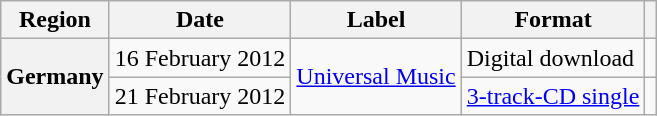<table class="wikitable plainrowheaders">
<tr>
<th scope="col">Region</th>
<th scope="col">Date</th>
<th scope="col">Label</th>
<th scope="col">Format</th>
<th scope="col"></th>
</tr>
<tr>
<th rowspan="2" scope="row">Germany</th>
<td>16 February 2012</td>
<td rowspan="2"><a href='#'>Universal Music</a></td>
<td>Digital download</td>
<td></td>
</tr>
<tr>
<td>21 February 2012</td>
<td><a href='#'>3-track-CD single</a></td>
<td></td>
</tr>
</table>
